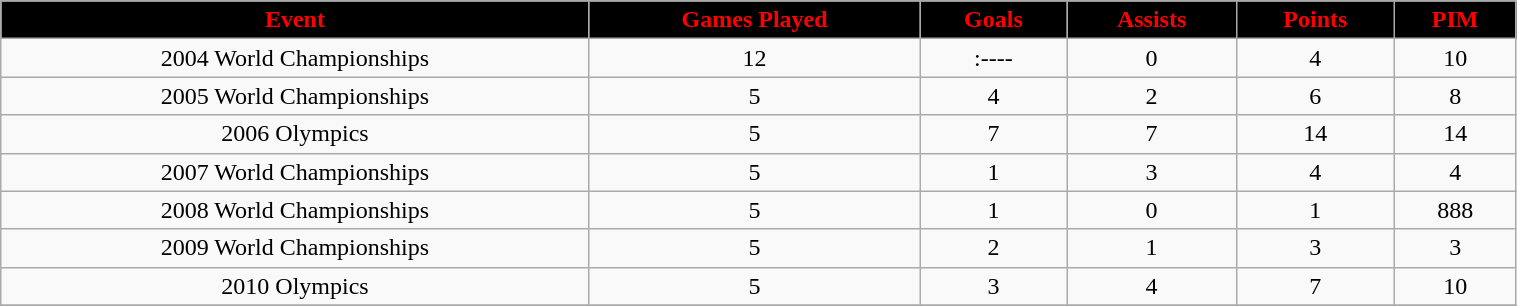<table class="wikitable" width="80%">
<tr align="center"  style="background:black;color:red;">
<td><strong>Event</strong></td>
<td><strong>Games Played</strong></td>
<td><strong>Goals</strong></td>
<td><strong>Assists</strong></td>
<td><strong>Points</strong></td>
<td><strong>PIM</strong></td>
</tr>
<tr align="center" bgcolor="">
<td>2004 World Championships</td>
<td>12</td>
<td>:----</td>
<td>0</td>
<td>4</td>
<td>10</td>
</tr>
<tr align="center" bgcolor="">
<td>2005 World Championships</td>
<td>5</td>
<td>4</td>
<td>2</td>
<td>6</td>
<td>8</td>
</tr>
<tr align="center" bgcolor="">
<td>2006 Olympics</td>
<td>5</td>
<td>7</td>
<td>7</td>
<td>14</td>
<td>14</td>
</tr>
<tr align="center" bgcolor="">
<td>2007 World Championships</td>
<td>5</td>
<td>1</td>
<td>3</td>
<td>4</td>
<td>4</td>
</tr>
<tr align="center" bgcolor="">
<td>2008 World Championships</td>
<td>5</td>
<td>1</td>
<td>0</td>
<td>1</td>
<td>888</td>
</tr>
<tr align="center" bgcolor="">
<td>2009 World Championships</td>
<td>5</td>
<td>2</td>
<td>1</td>
<td>3</td>
<td>3</td>
</tr>
<tr align="center" bgcolor="">
<td>2010 Olympics</td>
<td>5</td>
<td>3</td>
<td>4</td>
<td>7</td>
<td>10</td>
</tr>
<tr align="center" bgcolor="">
</tr>
</table>
